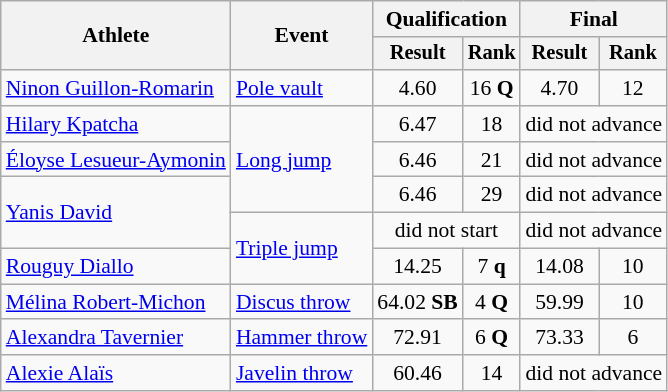<table class=wikitable style=font-size:90%>
<tr>
<th rowspan=2>Athlete</th>
<th rowspan=2>Event</th>
<th colspan=2>Qualification</th>
<th colspan=2>Final</th>
</tr>
<tr style=font-size:95%>
<th>Result</th>
<th>Rank</th>
<th>Result</th>
<th>Rank</th>
</tr>
<tr align=center>
<td align=left><a href='#'>Ninon Guillon-Romarin</a></td>
<td align=left><a href='#'>Pole vault</a></td>
<td>4.60</td>
<td>16 <strong>Q</strong></td>
<td>4.70</td>
<td>12</td>
</tr>
<tr align=center>
<td align=left><a href='#'>Hilary Kpatcha</a></td>
<td align=left rowspan=3><a href='#'>Long jump</a></td>
<td>6.47</td>
<td>18</td>
<td colspan=2>did not advance</td>
</tr>
<tr align=center>
<td align=left><a href='#'>Éloyse Lesueur-Aymonin</a></td>
<td>6.46</td>
<td>21</td>
<td colspan=2>did not advance</td>
</tr>
<tr align=center>
<td align=left rowspan=2><a href='#'>Yanis David</a></td>
<td>6.46</td>
<td>29</td>
<td colspan=2>did not advance</td>
</tr>
<tr align=center>
<td align=left rowspan=2><a href='#'>Triple jump</a></td>
<td colspan=2>did not start</td>
<td colspan=2>did not advance</td>
</tr>
<tr align=center>
<td align=left><a href='#'>Rouguy Diallo</a></td>
<td>14.25</td>
<td>7 <strong>q</strong></td>
<td>14.08</td>
<td>10</td>
</tr>
<tr align=center>
<td align=left><a href='#'>Mélina Robert-Michon</a></td>
<td align=left><a href='#'>Discus throw</a></td>
<td>64.02 <strong>SB</strong></td>
<td>4 <strong>Q</strong></td>
<td>59.99</td>
<td>10</td>
</tr>
<tr align=center>
<td align=left><a href='#'>Alexandra Tavernier</a></td>
<td align=left><a href='#'>Hammer throw</a></td>
<td>72.91</td>
<td>6 <strong>Q</strong></td>
<td>73.33</td>
<td>6</td>
</tr>
<tr align=center>
<td align=left><a href='#'>Alexie Alaïs</a></td>
<td align=left><a href='#'>Javelin throw</a></td>
<td>60.46</td>
<td>14</td>
<td colspan=2>did not advance</td>
</tr>
</table>
